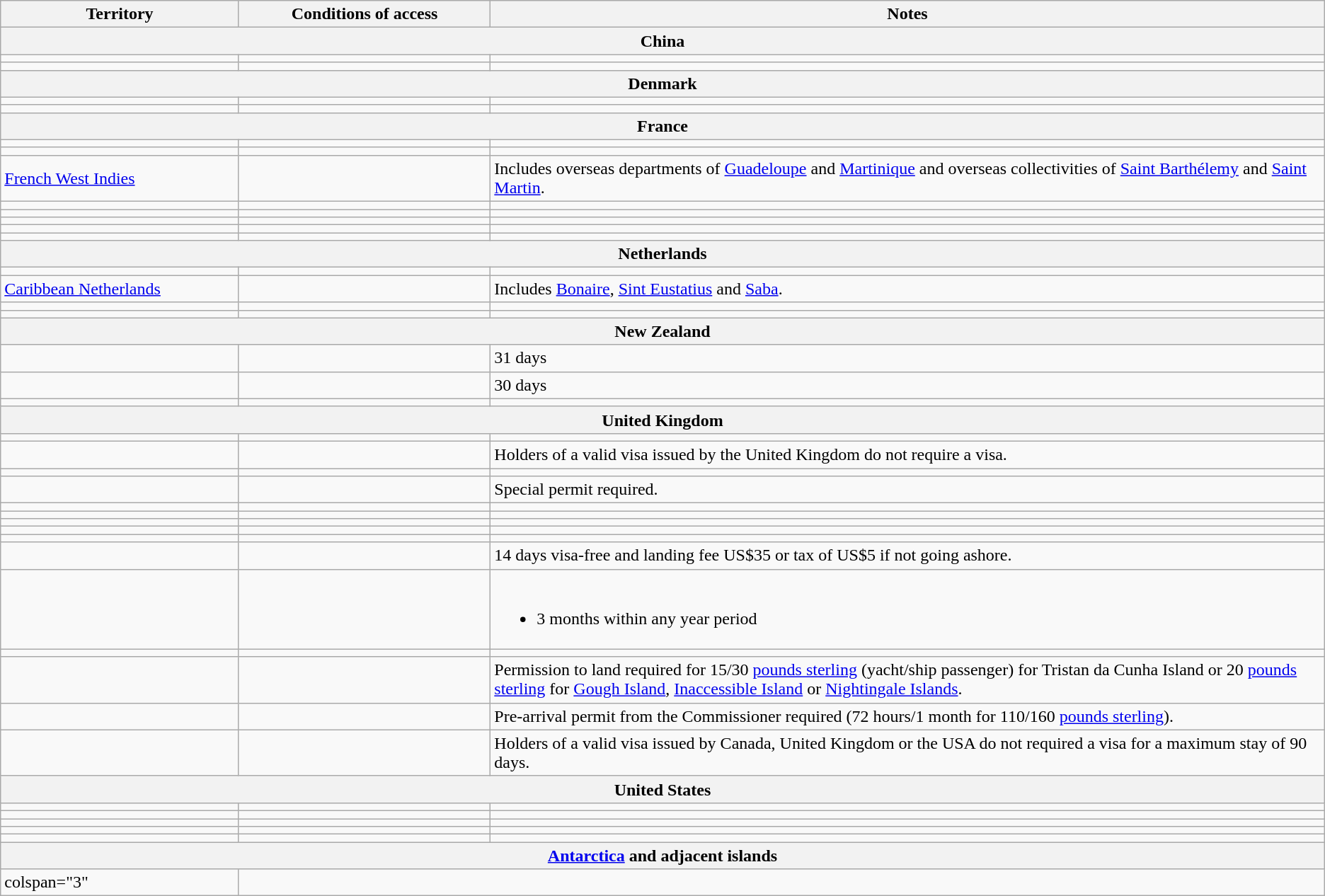<table class="wikitable" style="text-align: left; table-layout: fixed;">
<tr>
<th style="width:18%;">Territory</th>
<th style="width:19%;">Conditions of access</th>
<th>Notes</th>
</tr>
<tr>
<th colspan="3">China</th>
</tr>
<tr>
<td></td>
<td></td>
<td></td>
</tr>
<tr>
<td></td>
<td></td>
<td></td>
</tr>
<tr>
<th colspan="3">Denmark</th>
</tr>
<tr>
<td></td>
<td></td>
<td></td>
</tr>
<tr>
<td></td>
<td></td>
<td></td>
</tr>
<tr>
<th colspan="3">France</th>
</tr>
<tr>
<td></td>
<td></td>
<td></td>
</tr>
<tr>
<td></td>
<td></td>
<td></td>
</tr>
<tr>
<td> <a href='#'>French West Indies</a></td>
<td></td>
<td>Includes overseas departments of <a href='#'>Guadeloupe</a> and <a href='#'>Martinique</a> and overseas collectivities of <a href='#'>Saint Barthélemy</a> and <a href='#'>Saint Martin</a>.</td>
</tr>
<tr>
<td></td>
<td></td>
<td></td>
</tr>
<tr>
<td></td>
<td></td>
<td></td>
</tr>
<tr>
<td></td>
<td></td>
<td></td>
</tr>
<tr>
<td></td>
<td></td>
<td></td>
</tr>
<tr>
<td></td>
<td></td>
<td></td>
</tr>
<tr>
<th colspan="3">Netherlands</th>
</tr>
<tr>
<td></td>
<td></td>
<td></td>
</tr>
<tr>
<td> <a href='#'>Caribbean Netherlands</a></td>
<td></td>
<td>Includes <a href='#'>Bonaire</a>, <a href='#'>Sint Eustatius</a> and <a href='#'>Saba</a>.</td>
</tr>
<tr>
<td></td>
<td></td>
<td></td>
</tr>
<tr>
<td></td>
<td></td>
<td></td>
</tr>
<tr>
<th colspan="3">New Zealand</th>
</tr>
<tr>
<td></td>
<td></td>
<td>31 days</td>
</tr>
<tr>
<td></td>
<td></td>
<td>30 days</td>
</tr>
<tr>
<td></td>
<td></td>
<td></td>
</tr>
<tr>
<th colspan="3">United Kingdom</th>
</tr>
<tr>
<td></td>
<td></td>
<td></td>
</tr>
<tr>
<td></td>
<td></td>
<td>Holders of a valid visa issued by the United Kingdom do not require a visa.</td>
</tr>
<tr>
<td></td>
<td></td>
<td></td>
</tr>
<tr>
<td></td>
<td></td>
<td>Special permit required.</td>
</tr>
<tr>
<td></td>
<td></td>
<td></td>
</tr>
<tr>
<td></td>
<td></td>
<td></td>
</tr>
<tr>
<td></td>
<td></td>
<td></td>
</tr>
<tr>
<td></td>
<td></td>
<td></td>
</tr>
<tr>
<td></td>
<td></td>
<td></td>
</tr>
<tr>
<td></td>
<td></td>
<td>14 days visa-free and landing fee US$35 or tax of US$5 if not going ashore.</td>
</tr>
<tr>
<td></td>
<td></td>
<td><br><ul><li>3 months within any year period</li></ul></td>
</tr>
<tr>
<td></td>
<td></td>
<td></td>
</tr>
<tr>
<td></td>
<td></td>
<td>Permission to land required for 15/30 <a href='#'>pounds sterling</a> (yacht/ship passenger) for Tristan da Cunha Island or 20 <a href='#'>pounds sterling</a> for <a href='#'>Gough Island</a>, <a href='#'>Inaccessible Island</a> or <a href='#'>Nightingale Islands</a>.</td>
</tr>
<tr>
<td></td>
<td></td>
<td>Pre-arrival permit from the Commissioner required (72 hours/1 month for 110/160 <a href='#'>pounds sterling</a>).</td>
</tr>
<tr>
<td></td>
<td></td>
<td>Holders of a valid visa issued by Canada, United Kingdom or the USA do not required a visa for a maximum stay of 90 days.</td>
</tr>
<tr>
<th colspan="3">United States</th>
</tr>
<tr>
<td></td>
<td></td>
<td></td>
</tr>
<tr>
<td></td>
<td></td>
<td></td>
</tr>
<tr>
<td></td>
<td></td>
<td></td>
</tr>
<tr>
<td></td>
<td></td>
<td></td>
</tr>
<tr>
<td></td>
<td></td>
<td></td>
</tr>
<tr>
<th colspan="3"><a href='#'>Antarctica</a> and adjacent islands</th>
</tr>
<tr>
<td>colspan="3" </td>
</tr>
</table>
